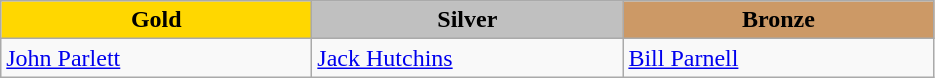<table class="wikitable" style="text-align:left">
<tr align="center">
<td width=200 bgcolor=gold><strong>Gold</strong></td>
<td width=200 bgcolor=silver><strong>Silver</strong></td>
<td width=200 bgcolor=CC9966><strong>Bronze</strong></td>
</tr>
<tr>
<td><a href='#'>John Parlett</a><br><em></em></td>
<td><a href='#'>Jack Hutchins</a><br><em></em></td>
<td><a href='#'>Bill Parnell</a><br><em></em></td>
</tr>
</table>
